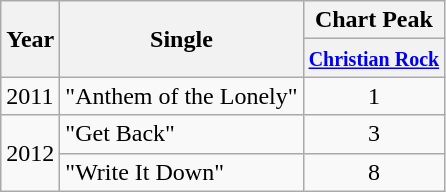<table class="wikitable">
<tr>
<th rowspan="2">Year</th>
<th rowspan="2">Single</th>
<th colspan="1">Chart Peak</th>
</tr>
<tr>
<th><small><a href='#'>Christian Rock</a></small></th>
</tr>
<tr>
<td>2011</td>
<td>"Anthem of the Lonely"</td>
<td style="text-align:center;">1</td>
</tr>
<tr>
<td rowspan="2">2012</td>
<td>"Get Back"</td>
<td style="text-align:center;">3</td>
</tr>
<tr>
<td>"Write It Down"</td>
<td style="text-align:center;">8</td>
</tr>
</table>
